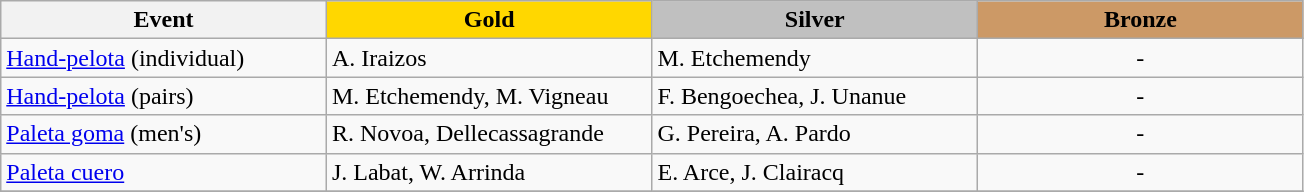<table class="wikitable" style="max-width: 23cm; width: 100%">
<tr>
<th scope="col">Event</th>
<th scope="col" style="background-color:gold; width:25%">Gold</th>
<th scope="col" style="background-color:silver; width:25%; width:25%">Silver</th>
<th scope="col" style="background-color:#cc9966; width:25%">Bronze</th>
</tr>
<tr>
<td><a href='#'>Hand-pelota</a> (individual)</td>
<td> A. Iraizos</td>
<td> M. Etchemendy</td>
<td align=center>-</td>
</tr>
<tr>
<td><a href='#'>Hand-pelota</a> (pairs)</td>
<td> M. Etchemendy, M. Vigneau</td>
<td> F. Bengoechea, J. Unanue</td>
<td align=center>-</td>
</tr>
<tr>
<td><a href='#'>Paleta goma</a> (men's)</td>
<td> R. Novoa, Dellecassagrande</td>
<td> G. Pereira, A. Pardo</td>
<td align=center>-</td>
</tr>
<tr>
<td><a href='#'>Paleta cuero</a></td>
<td> J. Labat, W. Arrinda</td>
<td> E. Arce, J. Clairacq</td>
<td align=center>-</td>
</tr>
<tr>
</tr>
</table>
